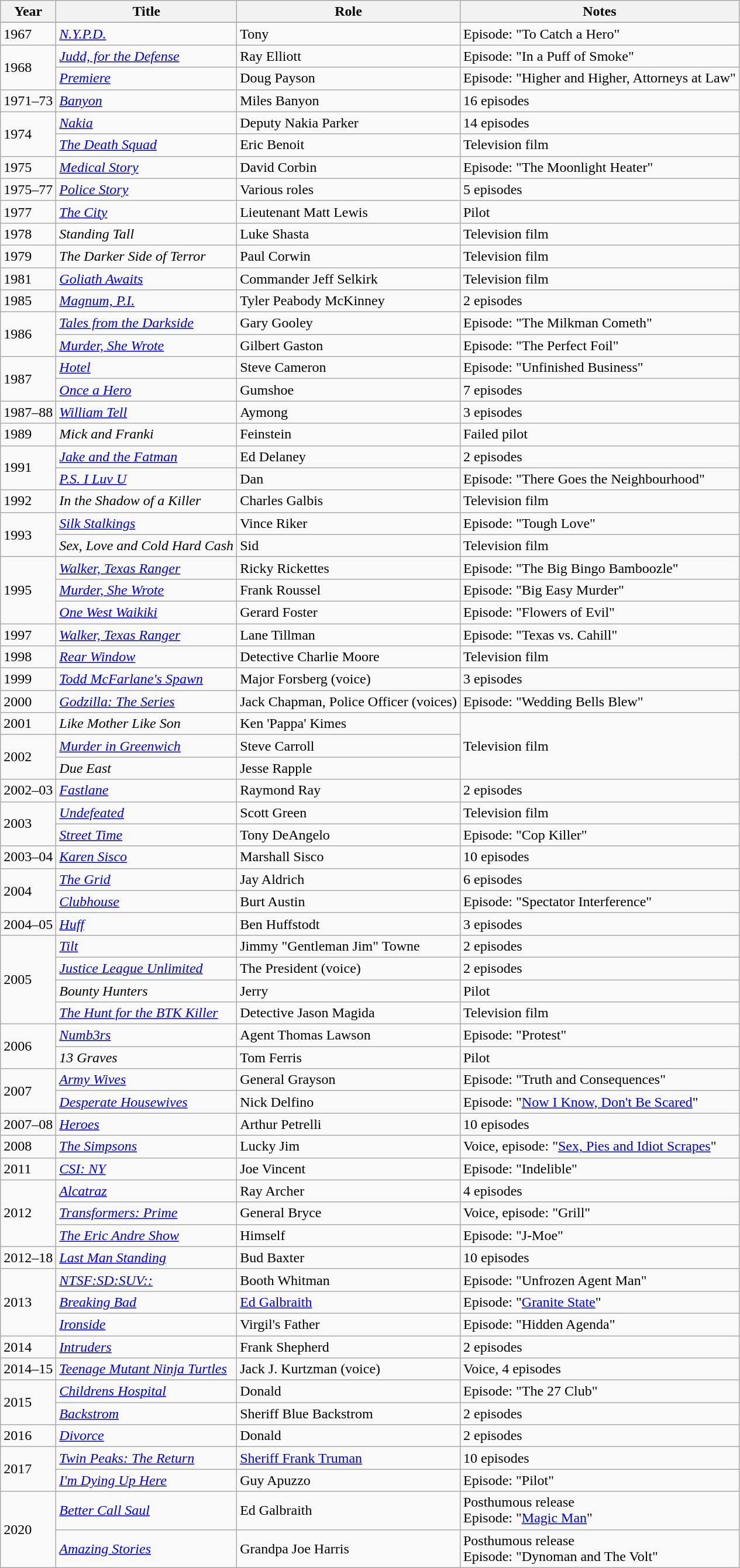<table class="wikitable sortable">
<tr>
<th>Year</th>
<th>Title</th>
<th>Role</th>
<th class="unsortable">Notes</th>
</tr>
<tr>
</tr>
<tr>
<td>1967</td>
<td><em><a href='#'>N.Y.P.D.</a></em></td>
<td>Tony</td>
<td>Episode: "To Catch a Hero"</td>
</tr>
<tr>
<td rowspan="2">1968</td>
<td><em><a href='#'>Judd, for the Defense</a></em></td>
<td>Ray Elliott</td>
<td>Episode: "In a Puff of Smoke"</td>
</tr>
<tr>
<td><em><a href='#'>Premiere</a></em></td>
<td>Doug Payson</td>
<td>Episode: "Higher and Higher, Attorneys at Law"</td>
</tr>
<tr>
<td>1971–73</td>
<td><em><a href='#'>Banyon</a></em></td>
<td>Miles Banyon</td>
<td>16 episodes</td>
</tr>
<tr>
<td rowspan="2">1974</td>
<td><em><a href='#'>Nakia</a></em></td>
<td>Deputy Nakia Parker</td>
<td>14 episodes</td>
</tr>
<tr>
<td><em><a href='#'>The Death Squad</a></em></td>
<td>Eric Benoit</td>
<td>Television film</td>
</tr>
<tr>
<td>1975</td>
<td><em><a href='#'>Medical Story</a></em></td>
<td>David Corbin</td>
<td>Episode: "The Moonlight Heater"</td>
</tr>
<tr>
<td>1975–77</td>
<td><em><a href='#'>Police Story</a></em></td>
<td>Various roles</td>
<td>5 episodes</td>
</tr>
<tr>
<td>1977</td>
<td><em><a href='#'>The City</a></em></td>
<td>Lieutenant Matt Lewis</td>
<td>Pilot</td>
</tr>
<tr>
<td>1978</td>
<td><em>Standing Tall</em></td>
<td>Luke Shasta</td>
<td>Television film</td>
</tr>
<tr>
<td>1979</td>
<td><em>The Darker Side of Terror</em></td>
<td>Paul Corwin</td>
<td>Television film</td>
</tr>
<tr>
<td>1981</td>
<td><em><a href='#'>Goliath Awaits</a></em></td>
<td>Commander Jeff Selkirk</td>
<td>Television film</td>
</tr>
<tr>
<td>1985</td>
<td><em><a href='#'>Magnum, P.I.</a></em></td>
<td>Tyler Peabody McKinney</td>
<td>2 episodes</td>
</tr>
<tr>
<td rowspan="2">1986</td>
<td><em><a href='#'>Tales from the Darkside</a></em></td>
<td>Gary Gooley</td>
<td>Episode: "The Milkman Cometh"</td>
</tr>
<tr>
<td><em><a href='#'>Murder, She Wrote</a></em></td>
<td>Gilbert Gaston</td>
<td>Episode: "The Perfect Foil"</td>
</tr>
<tr>
<td rowspan="2">1987</td>
<td><em><a href='#'>Hotel</a></em></td>
<td>Steve Cameron</td>
<td>Episode: "Unfinished Business"</td>
</tr>
<tr>
<td><em><a href='#'>Once a Hero</a></em></td>
<td>Gumshoe</td>
<td>7 episodes</td>
</tr>
<tr>
<td>1987–88</td>
<td><em><a href='#'>William Tell</a></em></td>
<td>Aymong</td>
<td>3 episodes</td>
</tr>
<tr>
<td>1989</td>
<td><em>Mick and Franki</em></td>
<td>Feinstein</td>
<td>Failed pilot</td>
</tr>
<tr>
<td rowspan="2">1991</td>
<td><em><a href='#'>Jake and the Fatman</a></em></td>
<td>Ed Delaney</td>
<td>2 episodes</td>
</tr>
<tr>
<td><em><a href='#'>P.S. I Luv U</a></em></td>
<td>Dan</td>
<td>Episode: "There Goes the Neighbourhood"</td>
</tr>
<tr>
<td>1992</td>
<td><em>In the Shadow of a Killer</em></td>
<td>Charles Galbis</td>
<td>Television film</td>
</tr>
<tr>
<td rowspan="2">1993</td>
<td><em><a href='#'>Silk Stalkings</a></em></td>
<td>Vince Riker</td>
<td>Episode: "Tough Love"</td>
</tr>
<tr>
<td><em>Sex, Love and Cold Hard Cash</em></td>
<td>Sid</td>
<td>Television film</td>
</tr>
<tr>
<td rowspan="3">1995</td>
<td><em><a href='#'>Walker, Texas Ranger</a></em></td>
<td>Ricky Rickettes</td>
<td>Episode: "The Big Bingo Bamboozle"</td>
</tr>
<tr>
<td><em><a href='#'>Murder, She Wrote</a></em></td>
<td>Frank Roussel</td>
<td>Episode: "Big Easy Murder"</td>
</tr>
<tr>
<td><em><a href='#'>One West Waikiki</a></em></td>
<td>Gerard Foster</td>
<td>Episode: "Flowers of Evil"</td>
</tr>
<tr>
<td>1997</td>
<td><em><a href='#'>Walker, Texas Ranger</a></em></td>
<td>Lane Tillman</td>
<td>Episode: "Texas vs. Cahill"</td>
</tr>
<tr>
<td>1998</td>
<td><em><a href='#'>Rear Window</a></em></td>
<td>Detective Charlie Moore</td>
<td>Television film</td>
</tr>
<tr>
<td>1999</td>
<td><em><a href='#'>Todd McFarlane's Spawn</a></em></td>
<td>Major Forsberg (voice)</td>
<td>3 episodes</td>
</tr>
<tr>
<td>2000</td>
<td><em><a href='#'>Godzilla: The Series</a></em></td>
<td>Jack Chapman, Police Officer (voices)</td>
<td>Episode: "Wedding Bells Blew"</td>
</tr>
<tr>
<td>2001</td>
<td><em>Like Mother Like Son</em></td>
<td>Ken 'Pappa' Kimes</td>
<td rowspan="3">Television film</td>
</tr>
<tr>
<td rowspan="2">2002</td>
<td><em><a href='#'>Murder in Greenwich</a></em></td>
<td>Steve Carroll</td>
</tr>
<tr>
<td><em>Due East</em></td>
<td>Jesse Rapple</td>
</tr>
<tr>
<td>2002–03</td>
<td><em><a href='#'>Fastlane</a></em></td>
<td>Raymond Ray</td>
<td>2 episodes</td>
</tr>
<tr>
<td rowspan="2">2003</td>
<td><em><a href='#'>Undefeated</a></em></td>
<td>Scott Green</td>
<td>Television film</td>
</tr>
<tr>
<td><em><a href='#'>Street Time</a></em></td>
<td>Tony DeAngelo</td>
<td>Episode: "Cop Killer"</td>
</tr>
<tr>
<td>2003–04</td>
<td><em><a href='#'>Karen Sisco</a></em></td>
<td>Marshall Sisco</td>
<td>10 episodes</td>
</tr>
<tr>
<td rowspan="2">2004</td>
<td><em><a href='#'>The Grid</a></em></td>
<td>Jay Aldrich</td>
<td>6 episodes</td>
</tr>
<tr>
<td><em><a href='#'>Clubhouse</a></em></td>
<td>Burt Austin</td>
<td>Episode: "Spectator Interference"</td>
</tr>
<tr>
<td>2004–05</td>
<td><em><a href='#'>Huff</a></em></td>
<td>Ben Huffstodt</td>
<td>3 episodes</td>
</tr>
<tr>
<td rowspan="4">2005</td>
<td><em><a href='#'>Tilt</a></em></td>
<td>Jimmy "Gentleman Jim" Towne</td>
<td>2 episodes</td>
</tr>
<tr>
<td><em><a href='#'>Justice League Unlimited</a></em></td>
<td>The President (voice)</td>
<td>2 episodes</td>
</tr>
<tr>
<td><em>Bounty Hunters</em></td>
<td>Jerry</td>
<td>Pilot</td>
</tr>
<tr>
<td><em><a href='#'>The Hunt for the BTK Killer</a></em></td>
<td>Detective Jason Magida</td>
<td>Television film</td>
</tr>
<tr>
<td rowspan="2">2006</td>
<td><em><a href='#'>Numb3rs</a></em></td>
<td>Agent Thomas Lawson</td>
<td>Episode: "Protest"</td>
</tr>
<tr>
<td><em>13 Graves</em></td>
<td>Tom Ferris</td>
<td>Pilot</td>
</tr>
<tr>
<td rowspan="2">2007</td>
<td><em><a href='#'>Army Wives</a></em></td>
<td>General Grayson</td>
<td>Episode: "Truth and Consequences"</td>
</tr>
<tr>
<td><em><a href='#'>Desperate Housewives</a></em></td>
<td>Nick Delfino</td>
<td>Episode: "<a href='#'>Now I Know, Don't Be Scared</a>"</td>
</tr>
<tr>
<td>2007–08</td>
<td><em><a href='#'>Heroes</a></em></td>
<td>Arthur Petrelli</td>
<td>10 episodes</td>
</tr>
<tr>
<td>2008</td>
<td><em><a href='#'>The Simpsons</a></em></td>
<td>Lucky Jim</td>
<td>Voice, episode: "<a href='#'>Sex, Pies and Idiot Scrapes</a>"</td>
</tr>
<tr>
<td>2011</td>
<td><em><a href='#'>CSI: NY</a></em></td>
<td>Joe Vincent</td>
<td>Episode: "Indelible"</td>
</tr>
<tr>
<td rowspan="3">2012</td>
<td><em><a href='#'>Alcatraz</a></em></td>
<td>Ray Archer</td>
<td>4 episodes</td>
</tr>
<tr>
<td><em><a href='#'>Transformers: Prime</a></em></td>
<td>General Bryce</td>
<td>Voice, episode: "Grill"</td>
</tr>
<tr>
<td><em><a href='#'>The Eric Andre Show</a></em></td>
<td>Himself</td>
<td>Episode: "J-Moe"</td>
</tr>
<tr>
<td>2012–18</td>
<td><em><a href='#'>Last Man Standing</a></em></td>
<td>Bud Baxter</td>
<td>10 episodes</td>
</tr>
<tr>
<td rowspan="3">2013</td>
<td><em><a href='#'>NTSF:SD:SUV::</a></em></td>
<td>Booth Whitman</td>
<td>Episode: "Unfrozen Agent Man"</td>
</tr>
<tr>
<td><em><a href='#'>Breaking Bad</a></em></td>
<td><a href='#'>Ed Galbraith</a></td>
<td>Episode: "<a href='#'>Granite State</a>"</td>
</tr>
<tr>
<td><em><a href='#'>Ironside</a></em></td>
<td>Virgil's Father</td>
<td>Episode: "Hidden Agenda"</td>
</tr>
<tr>
<td>2014</td>
<td><em><a href='#'>Intruders</a></em></td>
<td>Frank Shepherd</td>
<td>2 episodes</td>
</tr>
<tr>
<td>2014–15</td>
<td><em><a href='#'>Teenage Mutant Ninja Turtles</a></em></td>
<td>Jack J. Kurtzman (voice)</td>
<td>Voice, 4 episodes</td>
</tr>
<tr>
<td rowspan="2">2015</td>
<td><em><a href='#'>Childrens Hospital</a></em></td>
<td>Donald</td>
<td>Episode: "The 27 Club"</td>
</tr>
<tr>
<td><em><a href='#'>Backstrom</a></em></td>
<td>Sheriff Blue Backstrom</td>
<td>2 episodes</td>
</tr>
<tr>
<td>2016</td>
<td><em><a href='#'>Divorce</a></em></td>
<td>Donald</td>
<td>2 episodes</td>
</tr>
<tr>
<td rowspan="2">2017</td>
<td><em><a href='#'>Twin Peaks: The Return</a></em></td>
<td><a href='#'>Sheriff Frank Truman</a></td>
<td>10 episodes</td>
</tr>
<tr>
<td><em><a href='#'>I'm Dying Up Here</a></em></td>
<td>Guy Apuzzo</td>
<td>Episode: "Pilot"</td>
</tr>
<tr>
<td rowspan="2">2020</td>
<td><em><a href='#'>Better Call Saul</a></em></td>
<td>Ed Galbraith</td>
<td>Posthumous release<br>Episode: "<a href='#'>Magic Man</a>"</td>
</tr>
<tr>
<td><em><a href='#'>Amazing Stories</a></em></td>
<td>Grandpa Joe Harris</td>
<td>Posthumous release<br>Episode: "Dynoman and The Volt"</td>
</tr>
</table>
